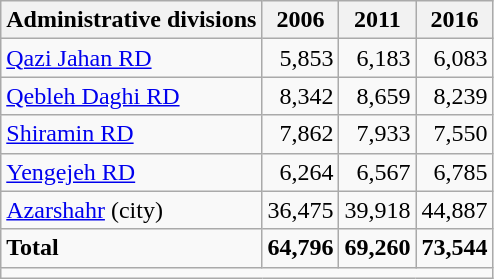<table class="wikitable">
<tr>
<th>Administrative divisions</th>
<th>2006</th>
<th>2011</th>
<th>2016</th>
</tr>
<tr>
<td><a href='#'>Qazi Jahan RD</a></td>
<td style="text-align: right;">5,853</td>
<td style="text-align: right;">6,183</td>
<td style="text-align: right;">6,083</td>
</tr>
<tr>
<td><a href='#'>Qebleh Daghi RD</a></td>
<td style="text-align: right;">8,342</td>
<td style="text-align: right;">8,659</td>
<td style="text-align: right;">8,239</td>
</tr>
<tr>
<td><a href='#'>Shiramin RD</a></td>
<td style="text-align: right;">7,862</td>
<td style="text-align: right;">7,933</td>
<td style="text-align: right;">7,550</td>
</tr>
<tr>
<td><a href='#'>Yengejeh RD</a></td>
<td style="text-align: right;">6,264</td>
<td style="text-align: right;">6,567</td>
<td style="text-align: right;">6,785</td>
</tr>
<tr>
<td><a href='#'>Azarshahr</a> (city)</td>
<td style="text-align: right;">36,475</td>
<td style="text-align: right;">39,918</td>
<td style="text-align: right;">44,887</td>
</tr>
<tr>
<td><strong>Total</strong></td>
<td style="text-align: right;"><strong>64,796</strong></td>
<td style="text-align: right;"><strong>69,260</strong></td>
<td style="text-align: right;"><strong>73,544</strong></td>
</tr>
<tr>
<td colspan=4></td>
</tr>
</table>
